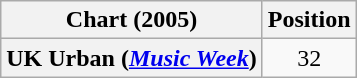<table class="wikitable sortable plainrowheaders" style="text-align:center">
<tr>
<th scope="col">Chart (2005)</th>
<th scope="col">Position</th>
</tr>
<tr>
<th scope="row">UK Urban (<em><a href='#'>Music Week</a></em>)</th>
<td>32</td>
</tr>
</table>
